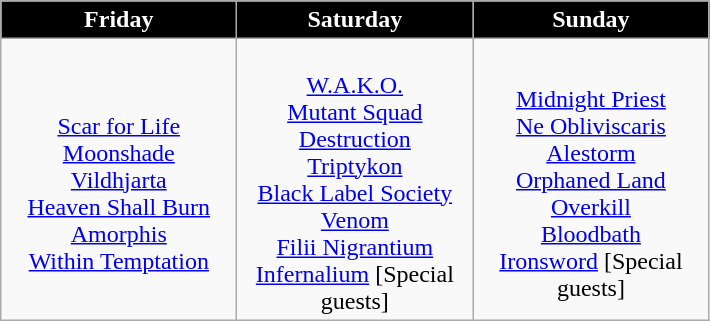<table class="wikitable">
<tr>
<th width=150px style="background:black; color:white">Friday</th>
<th width=150px style="background:black; color:white">Saturday</th>
<th width=150px style="background:black; color:white">Sunday</th>
</tr>
<tr>
<td style="text-align: center;"><br><a href='#'>Scar for Life</a><br>
<a href='#'>Moonshade</a><br>
<a href='#'>Vildhjarta</a><br>
<a href='#'>Heaven Shall Burn</a><br>
<a href='#'>Amorphis</a><br>
<a href='#'>Within Temptation</a></td>
<td style="text-align: center;"><br><a href='#'>W.A.K.O.</a><br>
<a href='#'>Mutant Squad</a><br>
<a href='#'>Destruction</a><br>
<a href='#'>Triptykon</a><br>
<a href='#'>Black Label Society</a><br>
<a href='#'>Venom</a><br>
<a href='#'>Filii Nigrantium Infernalium</a> [Special guests]</td>
<td style="text-align: center;"><br><a href='#'>Midnight Priest</a><br>
<a href='#'>Ne Obliviscaris</a><br>
<a href='#'>Alestorm</a><br>
<a href='#'>Orphaned Land</a><br>
<a href='#'>Overkill</a><br>
<a href='#'>Bloodbath</a><br>
<a href='#'>Ironsword</a> [Special guests]</td>
</tr>
</table>
